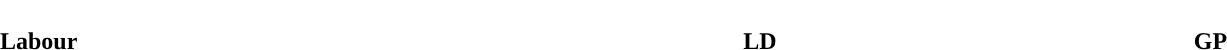<table style="width:100%; text-align:center;">
<tr style="color:white;">
<td style="background:"><strong>92</strong></td>
<td style="background:"><strong>2</strong></td>
<td style="background:"><strong>2</strong></td>
</tr>
<tr>
<td><span><strong>Labour</strong></span></td>
<td><span><strong>LD</strong></span></td>
<td><span><strong>GP</strong></span></td>
</tr>
</table>
